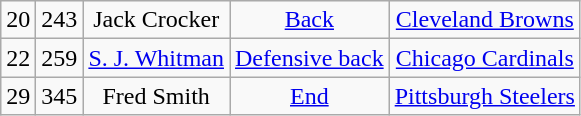<table class="wikitable" style="text-align:center">
<tr>
<td>20</td>
<td>243</td>
<td>Jack Crocker</td>
<td><a href='#'>Back</a></td>
<td><a href='#'>Cleveland Browns</a></td>
</tr>
<tr>
<td>22</td>
<td>259</td>
<td><a href='#'>S. J. Whitman</a></td>
<td><a href='#'>Defensive back</a></td>
<td><a href='#'>Chicago Cardinals</a></td>
</tr>
<tr>
<td>29</td>
<td>345</td>
<td>Fred Smith</td>
<td><a href='#'>End</a></td>
<td><a href='#'>Pittsburgh Steelers</a></td>
</tr>
</table>
